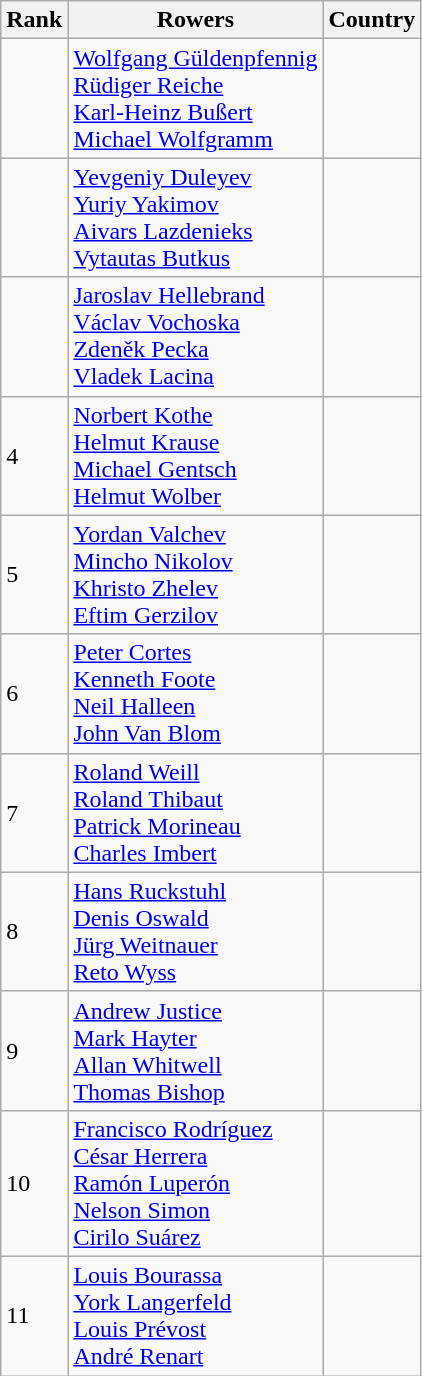<table class="wikitable sortable">
<tr>
<th>Rank</th>
<th>Rowers</th>
<th>Country</th>
</tr>
<tr>
<td></td>
<td><a href='#'>Wolfgang Güldenpfennig</a><br><a href='#'>Rüdiger Reiche</a><br><a href='#'>Karl-Heinz Bußert</a><br><a href='#'>Michael Wolfgramm</a></td>
<td></td>
</tr>
<tr>
<td></td>
<td><a href='#'>Yevgeniy Duleyev</a><br><a href='#'>Yuriy Yakimov</a><br><a href='#'>Aivars Lazdenieks</a><br><a href='#'>Vytautas Butkus</a></td>
<td></td>
</tr>
<tr>
<td></td>
<td><a href='#'>Jaroslav Hellebrand</a><br><a href='#'>Václav Vochoska</a><br><a href='#'>Zdeněk Pecka</a><br><a href='#'>Vladek Lacina</a></td>
<td></td>
</tr>
<tr>
<td>4</td>
<td><a href='#'>Norbert Kothe</a><br><a href='#'>Helmut Krause</a><br><a href='#'>Michael Gentsch</a><br><a href='#'>Helmut Wolber</a></td>
<td></td>
</tr>
<tr>
<td>5</td>
<td><a href='#'>Yordan Valchev</a><br><a href='#'>Mincho Nikolov</a><br><a href='#'>Khristo Zhelev</a><br><a href='#'>Eftim Gerzilov</a></td>
<td></td>
</tr>
<tr>
<td>6</td>
<td><a href='#'>Peter Cortes</a><br><a href='#'>Kenneth Foote</a><br><a href='#'>Neil Halleen</a><br><a href='#'>John Van Blom</a></td>
<td></td>
</tr>
<tr>
<td>7</td>
<td><a href='#'>Roland Weill</a><br><a href='#'>Roland Thibaut</a><br><a href='#'>Patrick Morineau</a><br><a href='#'>Charles Imbert</a></td>
<td></td>
</tr>
<tr>
<td>8</td>
<td><a href='#'>Hans Ruckstuhl</a><br><a href='#'>Denis Oswald</a><br><a href='#'>Jürg Weitnauer</a><br><a href='#'>Reto Wyss</a></td>
<td></td>
</tr>
<tr>
<td>9</td>
<td><a href='#'>Andrew Justice</a><br><a href='#'>Mark Hayter</a><br><a href='#'>Allan Whitwell</a><br><a href='#'>Thomas Bishop</a></td>
<td></td>
</tr>
<tr>
<td>10</td>
<td><a href='#'>Francisco Rodríguez</a><br><a href='#'>César Herrera</a><br><a href='#'>Ramón Luperón</a><br><a href='#'>Nelson Simon</a><br><a href='#'>Cirilo Suárez</a></td>
<td></td>
</tr>
<tr>
<td>11</td>
<td><a href='#'>Louis Bourassa</a><br><a href='#'>York Langerfeld</a><br><a href='#'>Louis Prévost</a><br><a href='#'>André Renart</a></td>
<td></td>
</tr>
</table>
